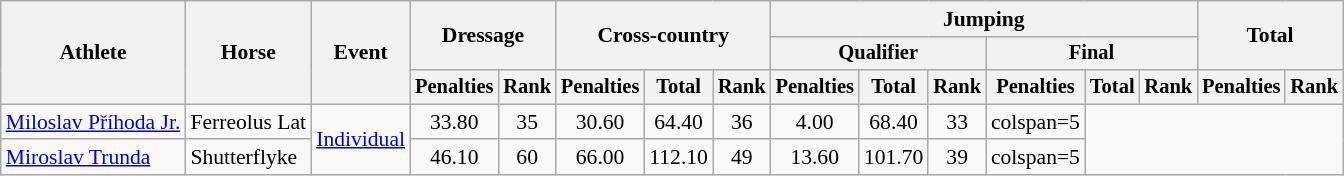<table class=wikitable style="font-size:90%">
<tr>
<th rowspan="3">Athlete</th>
<th rowspan="3">Horse</th>
<th rowspan="3">Event</th>
<th colspan="2" rowspan="2">Dressage</th>
<th colspan="3" rowspan="2">Cross-country</th>
<th colspan="6">Jumping</th>
<th colspan="2" rowspan="2">Total</th>
</tr>
<tr style="font-size:95%">
<th colspan="3">Qualifier</th>
<th colspan="3">Final</th>
</tr>
<tr style="font-size:95%">
<th>Penalties</th>
<th>Rank</th>
<th>Penalties</th>
<th>Total</th>
<th>Rank</th>
<th>Penalties</th>
<th>Total</th>
<th>Rank</th>
<th>Penalties</th>
<th>Total</th>
<th>Rank</th>
<th>Penalties</th>
<th>Rank</th>
</tr>
<tr align=center>
<td align=left><a href='#'>Miloslav Příhoda Jr.</a></td>
<td align=left>Ferreolus Lat</td>
<td align=left rowspan=2><a href='#'>Individual</a></td>
<td>33.80</td>
<td>35</td>
<td>30.60</td>
<td>64.40</td>
<td>36</td>
<td>4.00</td>
<td>68.40</td>
<td>33</td>
<td>colspan=5 </td>
</tr>
<tr align=center>
<td align=left><a href='#'>Miroslav Trunda</a></td>
<td align=left>Shutterflyke</td>
<td>46.10</td>
<td>60</td>
<td>66.00</td>
<td>112.10</td>
<td>49</td>
<td>13.60</td>
<td>101.70</td>
<td>39</td>
<td>colspan=5 </td>
</tr>
</table>
